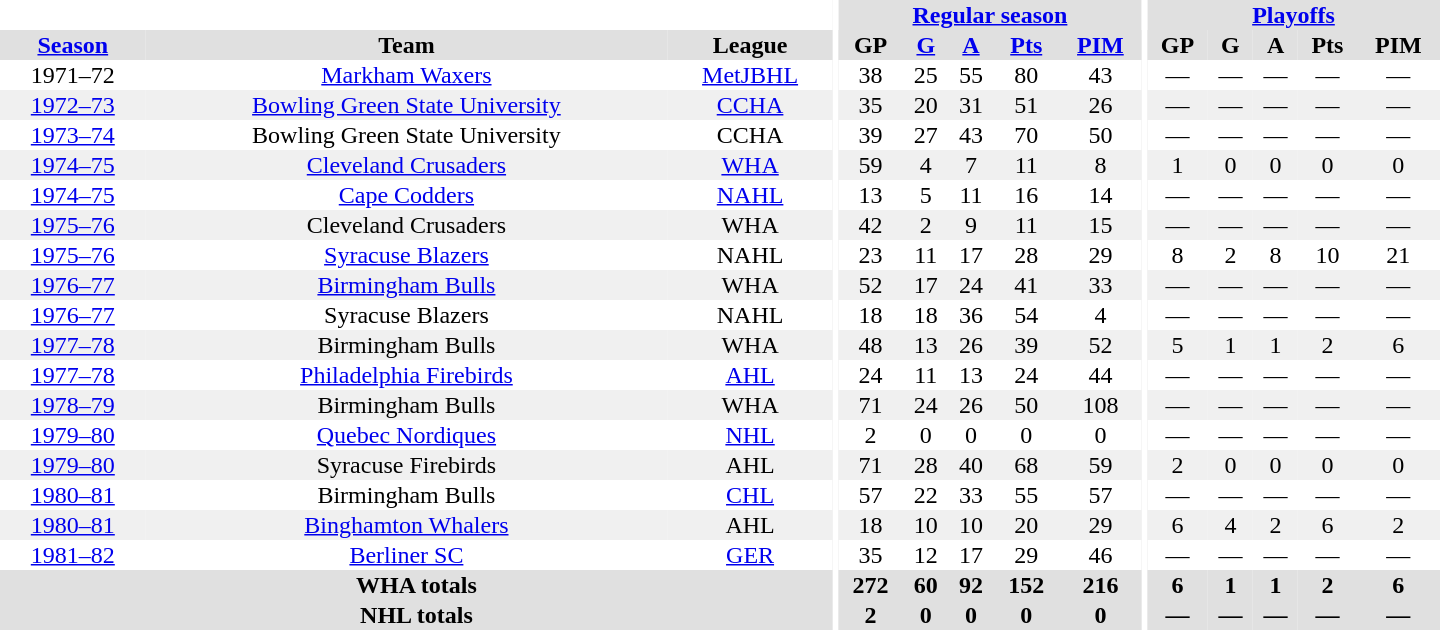<table border="0" cellpadding="1" cellspacing="0" style="text-align:center; width:60em">
<tr bgcolor="#e0e0e0">
<th colspan="3" bgcolor="#ffffff"></th>
<th rowspan="100" bgcolor="#ffffff"></th>
<th colspan="5"><a href='#'>Regular season</a></th>
<th rowspan="100" bgcolor="#ffffff"></th>
<th colspan="5"><a href='#'>Playoffs</a></th>
</tr>
<tr bgcolor="#e0e0e0">
<th><a href='#'>Season</a></th>
<th>Team</th>
<th>League</th>
<th>GP</th>
<th><a href='#'>G</a></th>
<th><a href='#'>A</a></th>
<th><a href='#'>Pts</a></th>
<th><a href='#'>PIM</a></th>
<th>GP</th>
<th>G</th>
<th>A</th>
<th>Pts</th>
<th>PIM</th>
</tr>
<tr>
<td>1971–72</td>
<td><a href='#'>Markham Waxers</a></td>
<td><a href='#'>MetJBHL</a></td>
<td>38</td>
<td>25</td>
<td>55</td>
<td>80</td>
<td>43</td>
<td>—</td>
<td>—</td>
<td>—</td>
<td>—</td>
<td>—</td>
</tr>
<tr bgcolor="#f0f0f0">
<td><a href='#'>1972–73</a></td>
<td><a href='#'>Bowling Green State University</a></td>
<td><a href='#'>CCHA</a></td>
<td>35</td>
<td>20</td>
<td>31</td>
<td>51</td>
<td>26</td>
<td>—</td>
<td>—</td>
<td>—</td>
<td>—</td>
<td>—</td>
</tr>
<tr>
<td><a href='#'>1973–74</a></td>
<td>Bowling Green State University</td>
<td>CCHA</td>
<td>39</td>
<td>27</td>
<td>43</td>
<td>70</td>
<td>50</td>
<td>—</td>
<td>—</td>
<td>—</td>
<td>—</td>
<td>—</td>
</tr>
<tr bgcolor="#f0f0f0">
<td><a href='#'>1974–75</a></td>
<td><a href='#'>Cleveland Crusaders</a></td>
<td><a href='#'>WHA</a></td>
<td>59</td>
<td>4</td>
<td>7</td>
<td>11</td>
<td>8</td>
<td>1</td>
<td>0</td>
<td>0</td>
<td>0</td>
<td>0</td>
</tr>
<tr>
<td><a href='#'>1974–75</a></td>
<td><a href='#'>Cape Codders</a></td>
<td><a href='#'>NAHL</a></td>
<td>13</td>
<td>5</td>
<td>11</td>
<td>16</td>
<td>14</td>
<td>—</td>
<td>—</td>
<td>—</td>
<td>—</td>
<td>—</td>
</tr>
<tr bgcolor="#f0f0f0">
<td><a href='#'>1975–76</a></td>
<td>Cleveland Crusaders</td>
<td>WHA</td>
<td>42</td>
<td>2</td>
<td>9</td>
<td>11</td>
<td>15</td>
<td>—</td>
<td>—</td>
<td>—</td>
<td>—</td>
<td>—</td>
</tr>
<tr>
<td><a href='#'>1975–76</a></td>
<td><a href='#'>Syracuse Blazers</a></td>
<td>NAHL</td>
<td>23</td>
<td>11</td>
<td>17</td>
<td>28</td>
<td>29</td>
<td>8</td>
<td>2</td>
<td>8</td>
<td>10</td>
<td>21</td>
</tr>
<tr bgcolor="#f0f0f0">
<td><a href='#'>1976–77</a></td>
<td><a href='#'>Birmingham Bulls</a></td>
<td>WHA</td>
<td>52</td>
<td>17</td>
<td>24</td>
<td>41</td>
<td>33</td>
<td>—</td>
<td>—</td>
<td>—</td>
<td>—</td>
<td>—</td>
</tr>
<tr>
<td><a href='#'>1976–77</a></td>
<td>Syracuse Blazers</td>
<td>NAHL</td>
<td>18</td>
<td>18</td>
<td>36</td>
<td>54</td>
<td>4</td>
<td>—</td>
<td>—</td>
<td>—</td>
<td>—</td>
<td>—</td>
</tr>
<tr bgcolor="#f0f0f0">
<td><a href='#'>1977–78</a></td>
<td>Birmingham Bulls</td>
<td>WHA</td>
<td>48</td>
<td>13</td>
<td>26</td>
<td>39</td>
<td>52</td>
<td>5</td>
<td>1</td>
<td>1</td>
<td>2</td>
<td>6</td>
</tr>
<tr>
<td><a href='#'>1977–78</a></td>
<td><a href='#'>Philadelphia Firebirds</a></td>
<td><a href='#'>AHL</a></td>
<td>24</td>
<td>11</td>
<td>13</td>
<td>24</td>
<td>44</td>
<td>—</td>
<td>—</td>
<td>—</td>
<td>—</td>
<td>—</td>
</tr>
<tr bgcolor="#f0f0f0">
<td><a href='#'>1978–79</a></td>
<td>Birmingham Bulls</td>
<td>WHA</td>
<td>71</td>
<td>24</td>
<td>26</td>
<td>50</td>
<td>108</td>
<td>—</td>
<td>—</td>
<td>—</td>
<td>—</td>
<td>—</td>
</tr>
<tr>
<td><a href='#'>1979–80</a></td>
<td><a href='#'>Quebec Nordiques</a></td>
<td><a href='#'>NHL</a></td>
<td>2</td>
<td>0</td>
<td>0</td>
<td>0</td>
<td>0</td>
<td>—</td>
<td>—</td>
<td>—</td>
<td>—</td>
<td>—</td>
</tr>
<tr bgcolor="#f0f0f0">
<td><a href='#'>1979–80</a></td>
<td>Syracuse Firebirds</td>
<td>AHL</td>
<td>71</td>
<td>28</td>
<td>40</td>
<td>68</td>
<td>59</td>
<td>2</td>
<td>0</td>
<td>0</td>
<td>0</td>
<td>0</td>
</tr>
<tr>
<td><a href='#'>1980–81</a></td>
<td>Birmingham Bulls</td>
<td><a href='#'>CHL</a></td>
<td>57</td>
<td>22</td>
<td>33</td>
<td>55</td>
<td>57</td>
<td>—</td>
<td>—</td>
<td>—</td>
<td>—</td>
<td>—</td>
</tr>
<tr bgcolor="#f0f0f0">
<td><a href='#'>1980–81</a></td>
<td><a href='#'>Binghamton Whalers</a></td>
<td>AHL</td>
<td>18</td>
<td>10</td>
<td>10</td>
<td>20</td>
<td>29</td>
<td>6</td>
<td>4</td>
<td>2</td>
<td>6</td>
<td>2</td>
</tr>
<tr>
<td><a href='#'>1981–82</a></td>
<td><a href='#'>Berliner SC</a></td>
<td><a href='#'>GER</a></td>
<td>35</td>
<td>12</td>
<td>17</td>
<td>29</td>
<td>46</td>
<td>—</td>
<td>—</td>
<td>—</td>
<td>—</td>
<td>—</td>
</tr>
<tr bgcolor="#e0e0e0">
<th colspan="3">WHA totals</th>
<th>272</th>
<th>60</th>
<th>92</th>
<th>152</th>
<th>216</th>
<th>6</th>
<th>1</th>
<th>1</th>
<th>2</th>
<th>6</th>
</tr>
<tr bgcolor="#e0e0e0">
<th colspan="3">NHL totals</th>
<th>2</th>
<th>0</th>
<th>0</th>
<th>0</th>
<th>0</th>
<th>—</th>
<th>—</th>
<th>—</th>
<th>—</th>
<th>—</th>
</tr>
</table>
